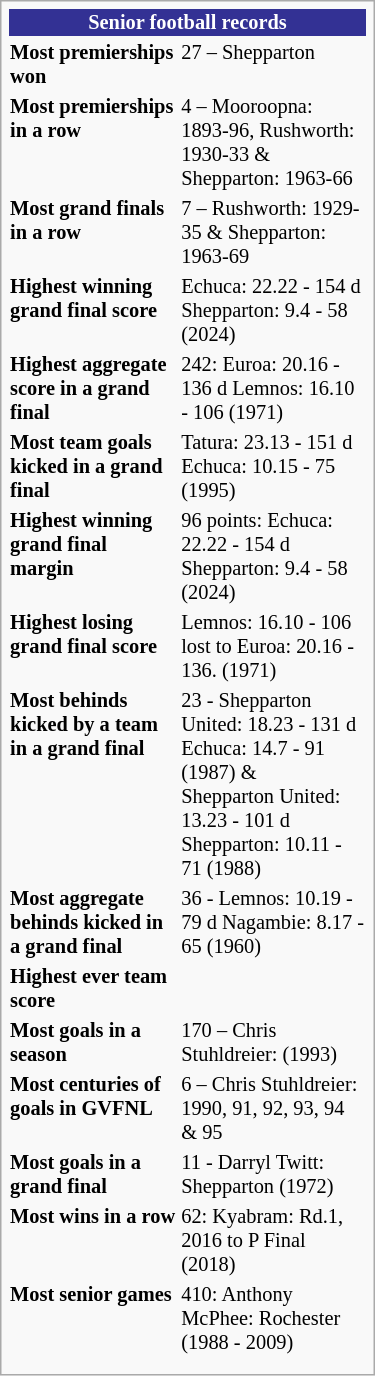<table class="infobox" style="width:250px; font-size: 85%;">
<tr>
<th colspan="2" style="background:#333194; color:white; text-align:center;"><strong>Senior football records</strong></th>
</tr>
<tr style="vertical-align: top;">
<td><strong>Most premierships won</strong></td>
<td>27 – Shepparton</td>
</tr>
<tr>
<td><strong>Most premierships in a row</strong></td>
<td>4 – Mooroopna: 1893-96, Rushworth: 1930-33 & Shepparton: 1963-66</td>
</tr>
<tr>
<td><strong>Most grand finals in a row</strong></td>
<td>7 – Rushworth: 1929-35 & Shepparton: 1963-69</td>
</tr>
<tr>
<td><strong>Highest winning grand final score</strong></td>
<td>Echuca: 22.22 - 154 d Shepparton: 9.4 - 58 (2024)</td>
</tr>
<tr>
<td><strong>Highest aggregate score in a grand final </strong></td>
<td>242: Euroa: 20.16 - 136 d Lemnos: 16.10 - 106 (1971)</td>
</tr>
<tr>
<td><strong>Most team goals kicked in a grand final </strong></td>
<td>Tatura: 23.13 - 151 d Echuca: 10.15 - 75 (1995)</td>
</tr>
<tr>
<td><strong>Highest winning grand final margin</strong></td>
<td>96 points: Echuca: 22.22 - 154 d Shepparton: 9.4 - 58 (2024)</td>
</tr>
<tr>
<td><strong>Highest losing grand final score</strong></td>
<td>Lemnos: 16.10 - 106 lost to Euroa: 20.16 - 136. (1971)</td>
</tr>
<tr>
<td><strong>Most behinds kicked by a team in a grand final </strong></td>
<td>23 - Shepparton United: 18.23 - 131 d Echuca: 14.7 - 91 (1987) &<br>Shepparton United: 13.23 - 101 d Shepparton: 10.11 - 71 (1988)</td>
</tr>
<tr>
<td><strong>Most aggregate behinds kicked in a grand final </strong></td>
<td>36 - Lemnos: 10.19 - 79 d Nagambie: 8.17 - 65 (1960)</td>
</tr>
<tr>
<td><strong>Highest ever team score</strong></td>
<td></td>
</tr>
<tr>
<td><strong>Most goals in a season</strong></td>
<td>170 – Chris Stuhldreier: (1993)</td>
</tr>
<tr>
<td><strong>Most centuries of goals in GVFNL</strong></td>
<td>6 – Chris Stuhldreier: 1990, 91, 92, 93, 94 & 95</td>
</tr>
<tr>
<td><strong>Most goals in a grand final</strong></td>
<td>11 - Darryl Twitt: Shepparton (1972)</td>
</tr>
<tr>
<td><strong>Most wins in a row</strong></td>
<td>62: Kyabram: Rd.1, 2016 to P Final (2018)</td>
</tr>
<tr>
<td><strong>Most senior games</strong></td>
<td>410: Anthony McPhee: Rochester (1988 - 2009)</td>
</tr>
<tr>
</tr>
<tr style="vertical-align: top;">
<td></td>
</tr>
<tr>
</tr>
</table>
